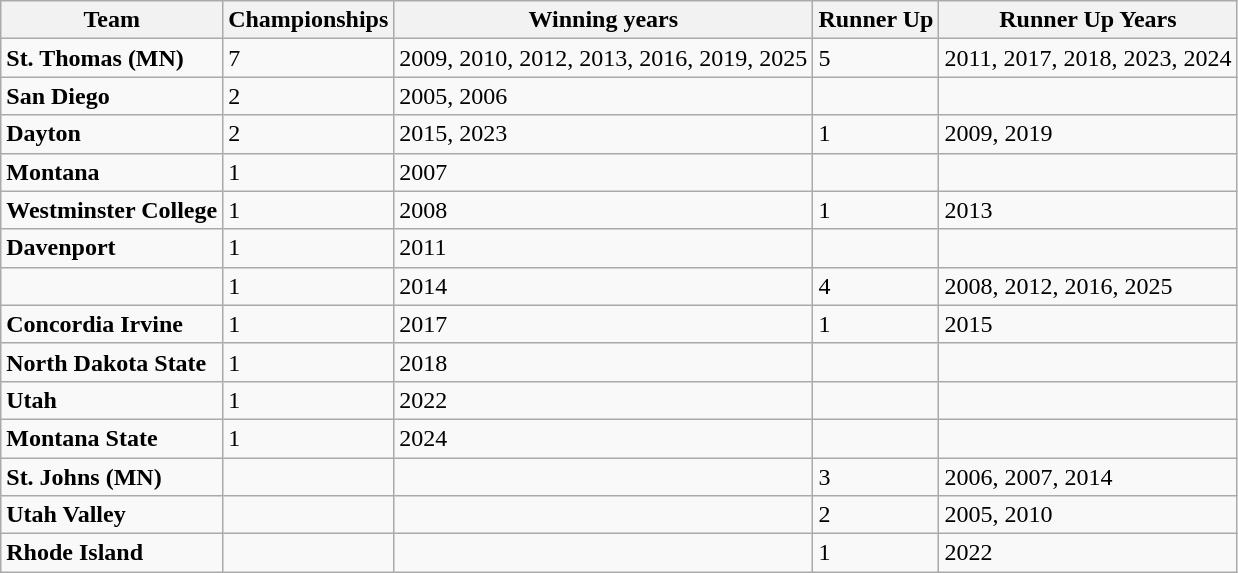<table class="wikitable">
<tr>
<th>Team</th>
<th>Championships</th>
<th>Winning years</th>
<th>Runner Up</th>
<th>Runner Up Years</th>
</tr>
<tr>
<td style=><strong>St. Thomas (MN)</strong></td>
<td>7</td>
<td>2009, 2010, 2012, 2013, 2016, 2019, 2025</td>
<td>5</td>
<td>2011, 2017, 2018, 2023, 2024</td>
</tr>
<tr>
<td style=><strong>San Diego</strong></td>
<td>2</td>
<td>2005, 2006</td>
<td></td>
<td></td>
</tr>
<tr>
<td style=><strong>Dayton</strong></td>
<td>2</td>
<td>2015, 2023</td>
<td>1</td>
<td>2009, 2019</td>
</tr>
<tr>
<td style=><strong>Montana</strong></td>
<td>1</td>
<td>2007</td>
<td></td>
<td></td>
</tr>
<tr>
<td style=><strong>Westminster College</strong></td>
<td>1</td>
<td>2008</td>
<td>1</td>
<td>2013</td>
</tr>
<tr>
<td style=><strong>Davenport</strong></td>
<td>1</td>
<td>2011</td>
<td></td>
<td></td>
</tr>
<tr>
<td style=><strong></strong></td>
<td>1</td>
<td>2014</td>
<td>4</td>
<td>2008, 2012, 2016, 2025</td>
</tr>
<tr>
<td style=><strong>Concordia Irvine</strong></td>
<td>1</td>
<td>2017</td>
<td>1</td>
<td>2015</td>
</tr>
<tr>
<td style=><strong>North Dakota State</strong></td>
<td>1</td>
<td>2018</td>
<td></td>
<td></td>
</tr>
<tr>
<td style=><strong>Utah</strong></td>
<td>1</td>
<td>2022</td>
<td></td>
<td></td>
</tr>
<tr>
<td style=><strong>Montana State</strong></td>
<td>1</td>
<td>2024</td>
<td></td>
<td></td>
</tr>
<tr>
<td style=><strong>St. Johns (MN)</strong></td>
<td></td>
<td></td>
<td>3</td>
<td>2006, 2007, 2014</td>
</tr>
<tr>
<td style=><strong>Utah Valley</strong></td>
<td></td>
<td></td>
<td>2</td>
<td>2005, 2010</td>
</tr>
<tr>
<td style=><strong>Rhode Island</strong></td>
<td></td>
<td></td>
<td>1</td>
<td>2022</td>
</tr>
</table>
